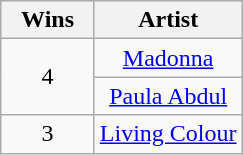<table class="wikitable" rowspan="2" style="text-align:center">
<tr>
<th scope="col" style="width:55px;">Wins</th>
<th scope="col" style="text-align:center;">Artist</th>
</tr>
<tr>
<td rowspan="2" style="text-align:center">4</td>
<td><a href='#'>Madonna</a></td>
</tr>
<tr>
<td><a href='#'>Paula Abdul</a></td>
</tr>
<tr>
<td style="text-align:center">3</td>
<td><a href='#'>Living Colour</a></td>
</tr>
</table>
